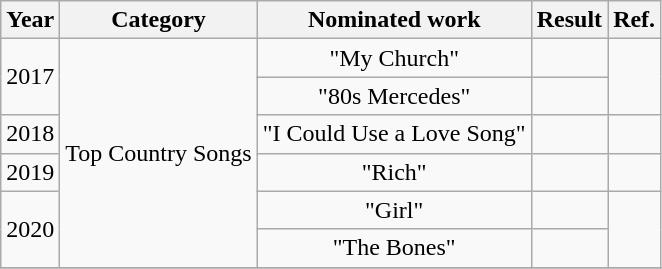<table class="wikitable" style="text-align:center;">
<tr>
<th>Year</th>
<th>Category</th>
<th>Nominated work</th>
<th>Result</th>
<th>Ref.</th>
</tr>
<tr>
<td rowspan="2">2017</td>
<td rowspan=6>Top Country Songs</td>
<td>"My Church"</td>
<td></td>
<td rowspan="2"></td>
</tr>
<tr>
<td>"80s Mercedes"</td>
<td></td>
</tr>
<tr>
<td rowspan="1">2018</td>
<td>"I Could Use a Love Song"</td>
<td></td>
<td></td>
</tr>
<tr>
<td rowspan="1">2019</td>
<td>"Rich"</td>
<td></td>
<td></td>
</tr>
<tr>
<td rowspan="2">2020</td>
<td>"Girl"</td>
<td></td>
<td rowspan="2"></td>
</tr>
<tr>
<td>"The Bones"</td>
<td></td>
</tr>
<tr>
</tr>
</table>
